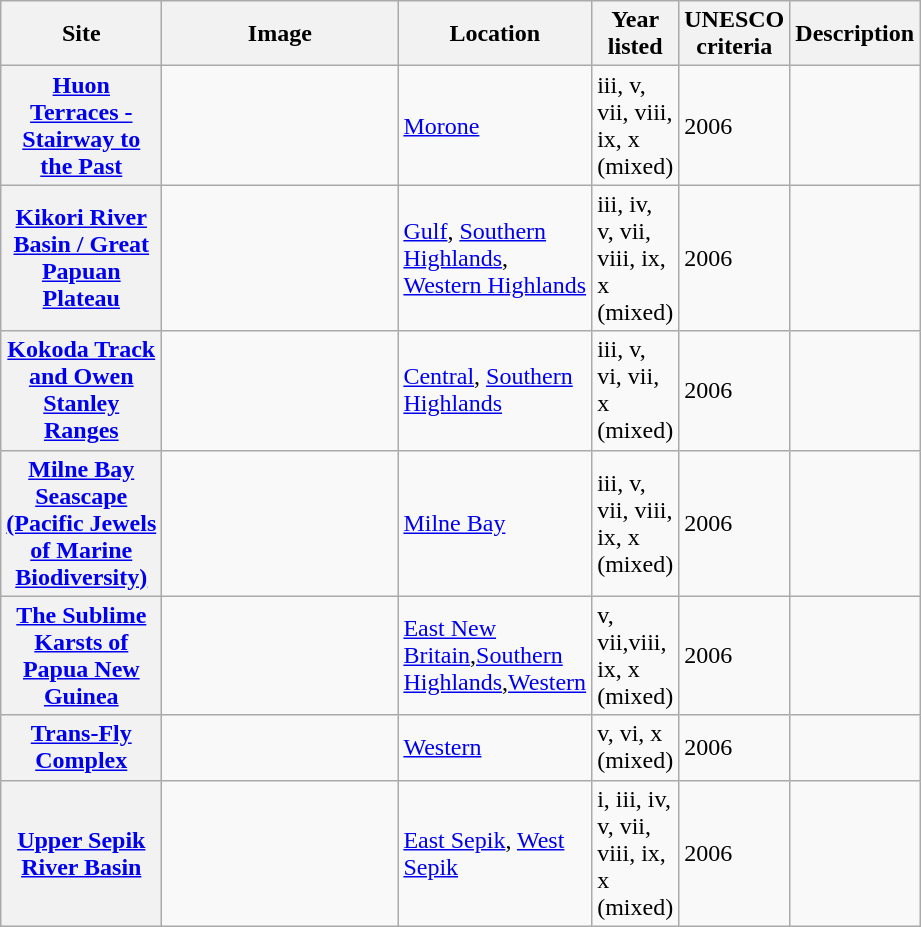<table class="wikitable sortable plainrowheaders">
<tr>
<th style="width:100px;" scope="col">Site</th>
<th class="unsortable"  style="width:150px;" scope="col">Image</th>
<th style="width:80px;" scope="col">Location</th>
<th style="width:50px;" scope="col">Year listed</th>
<th style="width:60px;" scope="col">UNESCO criteria</th>
<th scope="col" class="unsortable">Description</th>
</tr>
<tr>
<th scope="row"><a href='#'>Huon Terraces - Stairway to the Past</a></th>
<td></td>
<td><a href='#'>Morone</a></td>
<td>iii, v, vii, viii, ix, x <br> (mixed)</td>
<td>2006</td>
<td></td>
</tr>
<tr>
<th scope="row"><a href='#'>Kikori River Basin / Great Papuan Plateau</a></th>
<td></td>
<td><a href='#'>Gulf</a>, <a href='#'>Southern Highlands</a>, <a href='#'>Western Highlands</a></td>
<td>iii, iv, v, vii, viii, ix, x <br> (mixed)</td>
<td>2006</td>
<td></td>
</tr>
<tr>
<th scope="row"><a href='#'>Kokoda Track and Owen Stanley Ranges</a></th>
<td></td>
<td><a href='#'>Central</a>, <a href='#'>Southern Highlands</a></td>
<td>iii, v, vi, vii, x <br> (mixed)</td>
<td>2006</td>
<td></td>
</tr>
<tr>
<th scope="row"><a href='#'>Milne Bay Seascape (Pacific Jewels of Marine Biodiversity)</a></th>
<td></td>
<td><a href='#'>Milne Bay</a></td>
<td>iii, v, vii, viii, ix, x <br> (mixed)</td>
<td>2006</td>
<td></td>
</tr>
<tr>
<th scope="row"><a href='#'>The Sublime Karsts of Papua New Guinea</a></th>
<td></td>
<td><a href='#'>East New Britain</a>,<a href='#'>Southern Highlands</a>,<a href='#'>Western</a></td>
<td>v, vii,viii, ix, x <br> (mixed)</td>
<td>2006</td>
<td></td>
</tr>
<tr>
<th scope="row"><a href='#'>Trans-Fly Complex</a></th>
<td></td>
<td><a href='#'>Western</a></td>
<td>v, vi, x <br> (mixed)</td>
<td>2006</td>
<td></td>
</tr>
<tr>
<th scope="row"><a href='#'>Upper Sepik River Basin</a></th>
<td></td>
<td><a href='#'>East Sepik</a>, <a href='#'>West Sepik</a></td>
<td>i, iii, iv, v, vii, viii, ix, x <br> (mixed)</td>
<td>2006</td>
<td></td>
</tr>
</table>
